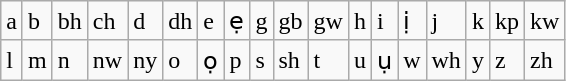<table class="wikitable">
<tr>
<td>a</td>
<td>b</td>
<td>bh</td>
<td>ch</td>
<td>d</td>
<td>dh</td>
<td>e</td>
<td>ẹ</td>
<td>g</td>
<td>gb</td>
<td>gw</td>
<td>h</td>
<td>i</td>
<td>ị</td>
<td>j</td>
<td>k</td>
<td>kp</td>
<td>kw</td>
</tr>
<tr>
<td>l</td>
<td>m</td>
<td>n</td>
<td>nw</td>
<td>ny</td>
<td>o</td>
<td>ọ</td>
<td>p</td>
<td>s</td>
<td>sh</td>
<td>t</td>
<td>u</td>
<td>ụ</td>
<td>w</td>
<td>wh</td>
<td>y</td>
<td>z</td>
<td>zh</td>
</tr>
</table>
